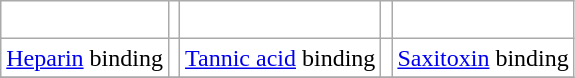<table align="center"  class="wikitable" style="background-color:white;">
<tr>
<td></td>
<td></td>
<td valign="top"></td>
<td></td>
<td valign="top"><br></td>
</tr>
<tr>
<td><a href='#'>Heparin</a> binding</td>
<td></td>
<td><a href='#'>Tannic acid</a> binding</td>
<td></td>
<td><a href='#'>Saxitoxin</a> binding</td>
</tr>
<tr>
</tr>
</table>
